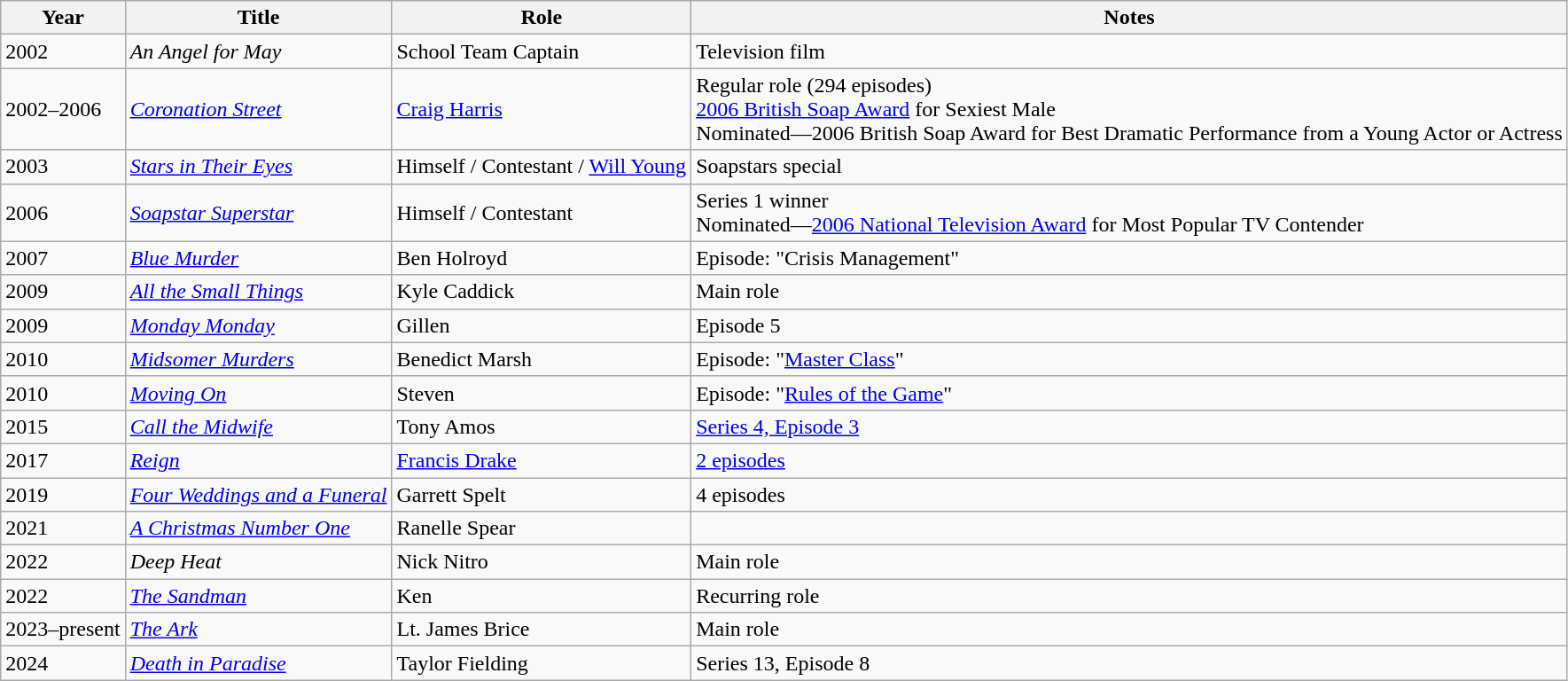<table class="wikitable plainrowheaders sortable">
<tr>
<th>Year</th>
<th>Title</th>
<th>Role</th>
<th class="unsortable">Notes</th>
</tr>
<tr>
<td>2002</td>
<td><em>An Angel for May</em></td>
<td>School Team Captain</td>
<td>Television film</td>
</tr>
<tr>
<td>2002–2006</td>
<td><em><a href='#'>Coronation Street</a></em></td>
<td><a href='#'>Craig Harris</a></td>
<td>Regular role (294 episodes)<br><a href='#'>2006 British Soap Award</a> for Sexiest Male<br>Nominated—2006 British Soap Award for Best Dramatic Performance from a Young Actor or Actress</td>
</tr>
<tr>
<td>2003</td>
<td><em><a href='#'>Stars in Their Eyes</a></em></td>
<td>Himself / Contestant / <a href='#'>Will Young</a></td>
<td>Soapstars special</td>
</tr>
<tr>
<td>2006</td>
<td><em><a href='#'>Soapstar Superstar</a></em></td>
<td>Himself / Contestant</td>
<td>Series 1 winner<br>Nominated—<a href='#'>2006 National Television Award</a> for Most Popular TV Contender</td>
</tr>
<tr>
<td>2007</td>
<td><em><a href='#'>Blue Murder</a></em></td>
<td>Ben Holroyd</td>
<td>Episode: "Crisis Management"</td>
</tr>
<tr>
<td>2009</td>
<td><em><a href='#'>All the Small Things</a></em></td>
<td>Kyle Caddick</td>
<td>Main role</td>
</tr>
<tr>
<td>2009</td>
<td><em><a href='#'>Monday Monday</a></em></td>
<td>Gillen</td>
<td>Episode 5</td>
</tr>
<tr>
<td>2010</td>
<td><em><a href='#'>Midsomer Murders</a></em></td>
<td>Benedict Marsh</td>
<td>Episode: "<a href='#'>Master Class</a>"</td>
</tr>
<tr>
<td>2010</td>
<td><em><a href='#'>Moving On</a></em></td>
<td>Steven</td>
<td>Episode: "<a href='#'>Rules of the Game</a>"</td>
</tr>
<tr>
<td>2015</td>
<td><em><a href='#'>Call the Midwife</a></em></td>
<td>Tony Amos</td>
<td><a href='#'>Series 4, Episode 3</a></td>
</tr>
<tr>
<td>2017</td>
<td><em><a href='#'>Reign</a></em></td>
<td><a href='#'>Francis Drake</a></td>
<td><a href='#'>2 episodes</a></td>
</tr>
<tr>
<td>2019</td>
<td><em><a href='#'>Four Weddings and a Funeral</a></em></td>
<td>Garrett Spelt</td>
<td>4 episodes</td>
</tr>
<tr>
<td>2021</td>
<td><em><a href='#'>A Christmas Number One</a></em></td>
<td>Ranelle Spear</td>
</tr>
<tr>
<td>2022</td>
<td><em>Deep Heat</em></td>
<td>Nick Nitro</td>
<td>Main role</td>
</tr>
<tr>
<td>2022</td>
<td><em><a href='#'>The Sandman</a></em></td>
<td>Ken</td>
<td>Recurring role</td>
</tr>
<tr>
<td>2023–present</td>
<td><em><a href='#'>The Ark</a></em></td>
<td>Lt. James Brice</td>
<td>Main role</td>
</tr>
<tr>
<td>2024</td>
<td><em><a href='#'>Death in Paradise</a></em></td>
<td>Taylor Fielding</td>
<td>Series 13, Episode 8</td>
</tr>
</table>
